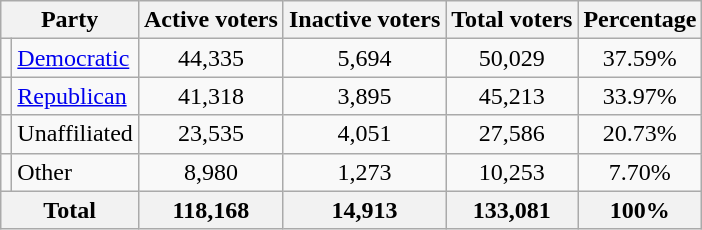<table class=wikitable>
<tr>
<th colspan = 2>Party</th>
<th>Active voters</th>
<th>Inactive voters</th>
<th>Total voters</th>
<th>Percentage</th>
</tr>
<tr>
<td></td>
<td><a href='#'>Democratic</a></td>
<td style="text-align:center;">44,335</td>
<td style="text-align:center;">5,694</td>
<td style="text-align:center;">50,029</td>
<td style="text-align:center;">37.59%</td>
</tr>
<tr>
<td></td>
<td><a href='#'>Republican</a></td>
<td style="text-align:center;">41,318</td>
<td style="text-align:center;">3,895</td>
<td style="text-align:center;">45,213</td>
<td style="text-align:center;">33.97%</td>
</tr>
<tr>
<td></td>
<td>Unaffiliated</td>
<td style="text-align:center;">23,535</td>
<td style="text-align:center;">4,051</td>
<td style="text-align:center;">27,586</td>
<td style="text-align:center;">20.73%</td>
</tr>
<tr>
<td></td>
<td>Other</td>
<td style="text-align:center;">8,980</td>
<td style="text-align:center;">1,273</td>
<td style="text-align:center;">10,253</td>
<td style="text-align:center;">7.70%</td>
</tr>
<tr>
<th colspan = 2>Total</th>
<th style="text-align:center;">118,168</th>
<th style="text-align:center;">14,913</th>
<th style="text-align:center;">133,081</th>
<th style="text-align:center;">100%</th>
</tr>
</table>
